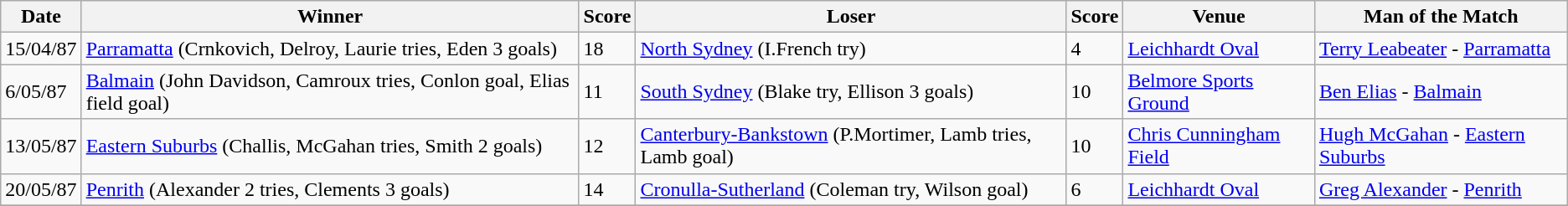<table class="wikitable">
<tr>
<th>Date</th>
<th>Winner</th>
<th>Score</th>
<th>Loser</th>
<th>Score</th>
<th>Venue</th>
<th>Man of the Match</th>
</tr>
<tr>
<td>15/04/87</td>
<td> <a href='#'>Parramatta</a> (Crnkovich, Delroy, Laurie tries, Eden 3 goals)</td>
<td>18</td>
<td> <a href='#'>North Sydney</a> (I.French try)</td>
<td>4</td>
<td><a href='#'>Leichhardt Oval</a></td>
<td><a href='#'>Terry Leabeater</a> - <a href='#'>Parramatta</a></td>
</tr>
<tr>
<td>6/05/87</td>
<td> <a href='#'>Balmain</a> (John Davidson, Camroux tries, Conlon goal, Elias field goal)</td>
<td>11</td>
<td> <a href='#'>South Sydney</a> (Blake try, Ellison 3 goals)</td>
<td>10</td>
<td><a href='#'>Belmore Sports Ground</a></td>
<td><a href='#'>Ben Elias</a> - <a href='#'>Balmain</a></td>
</tr>
<tr>
<td>13/05/87</td>
<td> <a href='#'>Eastern Suburbs</a> (Challis, McGahan tries, Smith 2 goals)</td>
<td>12</td>
<td> <a href='#'>Canterbury-Bankstown</a> (P.Mortimer, Lamb tries, Lamb goal)</td>
<td>10</td>
<td><a href='#'>Chris Cunningham Field</a></td>
<td><a href='#'>Hugh McGahan</a> - <a href='#'>Eastern Suburbs</a></td>
</tr>
<tr>
<td>20/05/87</td>
<td> <a href='#'>Penrith</a> (Alexander 2 tries, Clements 3 goals)</td>
<td>14</td>
<td> <a href='#'>Cronulla-Sutherland</a> (Coleman try, Wilson goal)</td>
<td>6</td>
<td><a href='#'>Leichhardt Oval</a></td>
<td><a href='#'>Greg Alexander</a> - <a href='#'>Penrith</a></td>
</tr>
<tr>
</tr>
</table>
